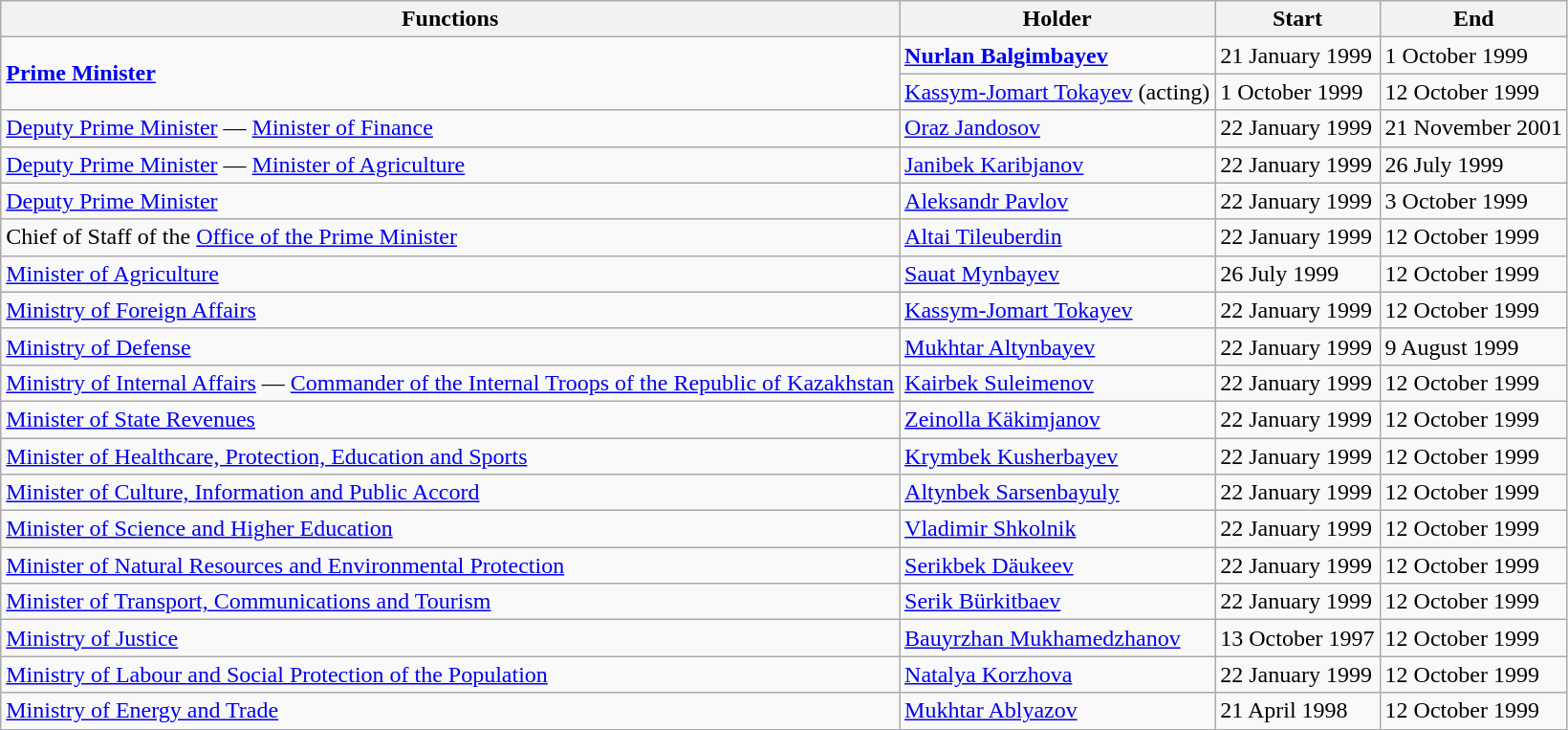<table class="wikitable">
<tr>
<th>Functions</th>
<th>Holder</th>
<th>Start</th>
<th>End</th>
</tr>
<tr>
<td rowspan="2"><a href='#'><strong>Prime Minister</strong></a></td>
<td><strong><a href='#'>Nurlan Balgimbayev</a></strong></td>
<td>21 January 1999</td>
<td>1 October 1999</td>
</tr>
<tr>
<td><a href='#'>Kassym-Jomart Tokayev</a> (acting)</td>
<td>1 October 1999</td>
<td>12 October 1999</td>
</tr>
<tr>
<td><a href='#'>Deputy Prime Minister</a> — <a href='#'>Minister of Finance</a></td>
<td><a href='#'>Oraz Jandosov</a></td>
<td>22 January 1999</td>
<td>21 November 2001</td>
</tr>
<tr>
<td><a href='#'>Deputy Prime Minister</a> — <a href='#'>Minister of Agriculture</a></td>
<td><a href='#'>Janibek Karibjanov</a></td>
<td>22 January 1999</td>
<td>26 July 1999</td>
</tr>
<tr>
<td><a href='#'>Deputy Prime Minister</a></td>
<td><a href='#'>Aleksandr Pavlov</a></td>
<td>22 January 1999</td>
<td>3 October 1999</td>
</tr>
<tr>
<td>Chief of Staff of the <a href='#'>Office of the Prime Minister</a></td>
<td><a href='#'>Altai Tileuberdin</a></td>
<td>22 January 1999</td>
<td>12 October 1999</td>
</tr>
<tr>
<td><a href='#'>Minister of Agriculture</a></td>
<td><a href='#'>Sauat Mynbayev</a></td>
<td>26 July 1999</td>
<td>12 October 1999</td>
</tr>
<tr>
<td><a href='#'>Ministry of Foreign Affairs</a></td>
<td><a href='#'>Kassym-Jomart Tokayev</a></td>
<td>22 January 1999</td>
<td>12 October 1999</td>
</tr>
<tr>
<td><a href='#'>Ministry of Defense</a></td>
<td><a href='#'>Mukhtar Altynbayev</a></td>
<td>22 January 1999</td>
<td>9 August 1999</td>
</tr>
<tr>
<td><a href='#'>Ministry of Internal Affairs</a> — <a href='#'>Commander of the Internal Troops of the Republic of Kazakhstan</a></td>
<td><a href='#'>Kairbek Suleimenov</a></td>
<td>22 January 1999</td>
<td>12 October 1999</td>
</tr>
<tr>
<td><a href='#'>Minister of State Revenues</a></td>
<td><a href='#'>Zeinolla Käkimjanov</a></td>
<td>22 January 1999</td>
<td>12 October 1999</td>
</tr>
<tr>
<td><a href='#'>Minister of Healthcare, Protection, Education and Sports</a></td>
<td><a href='#'>Krymbek Kusherbayev</a></td>
<td>22 January 1999</td>
<td>12 October 1999</td>
</tr>
<tr>
<td><a href='#'>Minister of Culture, Information and Public Accord</a></td>
<td><a href='#'>Altynbek Sarsenbayuly</a></td>
<td>22 January 1999</td>
<td>12 October 1999</td>
</tr>
<tr>
<td><a href='#'>Minister of Science and Higher Education</a></td>
<td><a href='#'>Vladimir Shkolnik</a></td>
<td>22 January 1999</td>
<td>12 October 1999</td>
</tr>
<tr>
<td><a href='#'>Minister of Natural Resources and Environmental Protection</a></td>
<td><a href='#'>Serikbek Däukeev</a></td>
<td>22 January 1999</td>
<td>12 October 1999</td>
</tr>
<tr>
<td><a href='#'>Minister of Transport, Communications and Tourism</a></td>
<td><a href='#'>Serik Bürkitbaev</a></td>
<td>22 January 1999</td>
<td>12 October 1999</td>
</tr>
<tr>
<td><a href='#'>Ministry of Justice</a></td>
<td><a href='#'>Bauyrzhan Mukhamedzhanov</a></td>
<td>13 October 1997</td>
<td>12 October 1999</td>
</tr>
<tr>
<td><a href='#'>Ministry of Labour and Social Protection of the Population</a></td>
<td><a href='#'>Natalya Korzhova</a></td>
<td>22 January 1999</td>
<td>12 October 1999</td>
</tr>
<tr>
<td><a href='#'>Ministry of Energy and Trade</a></td>
<td><a href='#'>Mukhtar Ablyazov</a></td>
<td>21 April 1998</td>
<td>12 October 1999</td>
</tr>
</table>
